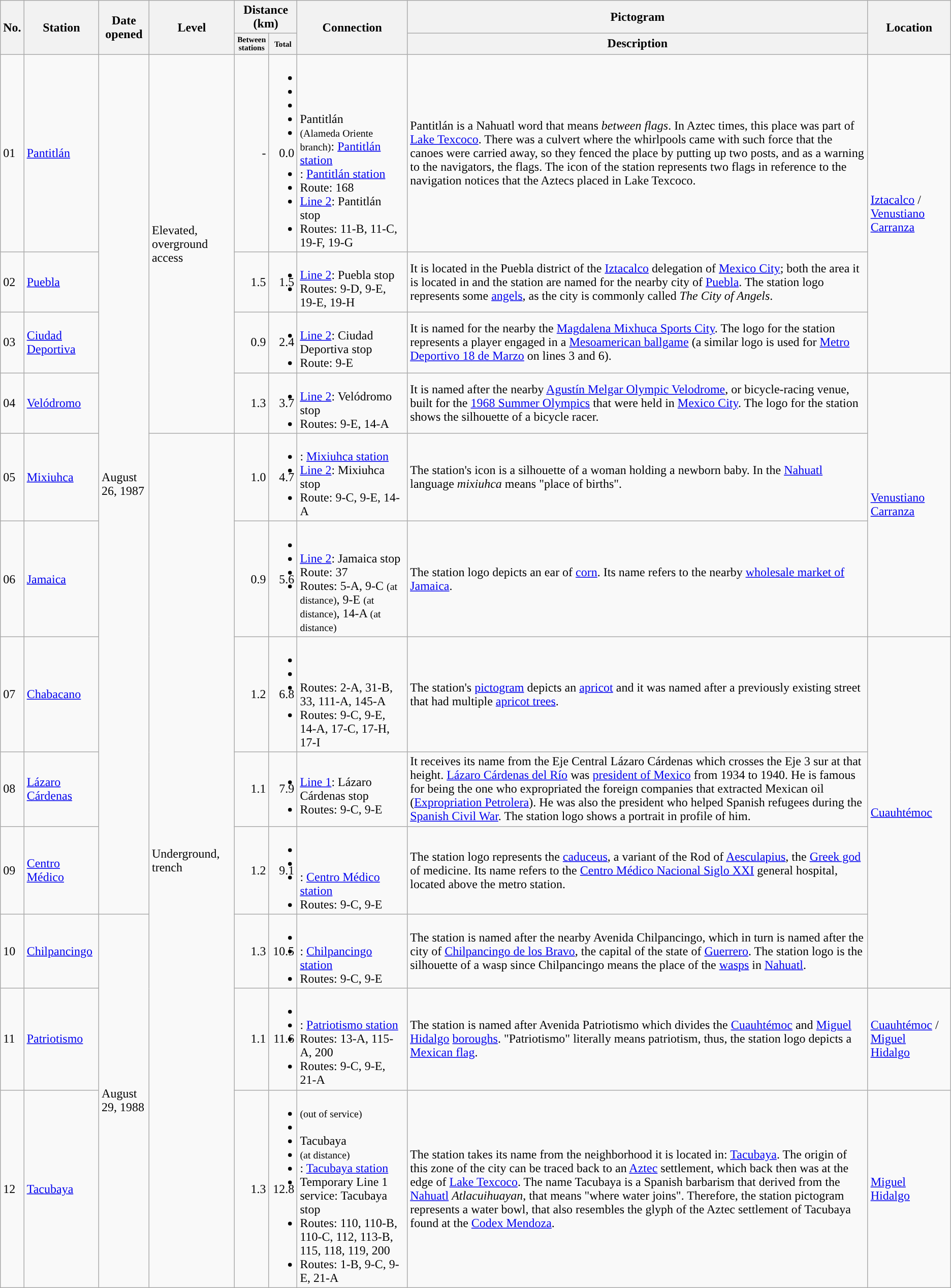<table class="wikitable" rules="all">
<tr>
<th rowspan="2">No.</th>
<th rowspan="2">Station</th>
<th rowspan="2">Date opened</th>
<th rowspan="2">Level</th>
<th colspan="2">Distance (km)</th>
<th rowspan="2">Connection</th>
<th>Pictogram</th>
<th rowspan="2">Location</th>
</tr>
<tr>
<th style="font-size: 65%;">Between<br>stations</th>
<th style="font-size: 65%;">Total</th>
<th>Description</th>
</tr>
<tr>
<td style="background: #">01</td>
<td><a href='#'>Pantitlán</a> </td>
<td rowspan="9">August 26, 1987</td>
<td rowspan="4">Elevated, overground access</td>
<td style="text-align:right;">-</td>
<td style="text-align:right;">0.0</td>
<td><br><li> </li>
<li> </li>
<li> </li>
<li> Pantitlán</li>
<li>  <small>(Alameda Oriente branch)</small>: <a href='#'>Pantitlán station</a></li>
<li> : <a href='#'>Pantitlán station</a></li>
<li> Route: 168</li>
<li>  <a href='#'>Line 2</a>: Pantitlán stop</li>
<li> Routes: 11-B, 11-C, 19-F, 19-G</li></td>
<td>Pantitlán is a Nahuatl word that means <em>between flags</em>. In Aztec times, this place was part of <a href='#'>Lake Texcoco</a>. There was a culvert where the whirlpools came with such force that the canoes were carried away, so they fenced the place by putting up two posts, and as a warning to the navigators, the flags. The icon of the station represents two flags in reference to the navigation notices that the Aztecs placed in Lake Texcoco.</td>
<td rowspan="3"><a href='#'>Iztacalco</a> / <a href='#'>Venustiano Carranza</a></td>
</tr>
<tr>
<td style="background: #">02</td>
<td><a href='#'>Puebla</a> </td>
<td style="text-align:right;">1.5</td>
<td style="text-align:right;">1.5</td>
<td><br><li>  <a href='#'>Line 2</a>: Puebla stop</li>
<li> Routes: 9-D, 9-E, 19-E, 19-H</li></td>
<td>It is located in the Puebla district of the <a href='#'>Iztacalco</a> delegation of <a href='#'>Mexico City</a>; both the area it is located in and the station are named for the nearby city of <a href='#'>Puebla</a>. The station logo represents some <a href='#'>angels</a>, as the city is commonly called <em>The City of Angels</em>.</td>
</tr>
<tr>
<td style="background: #">03</td>
<td><a href='#'>Ciudad Deportiva</a> </td>
<td style="text-align:right;">0.9</td>
<td style="text-align:right;">2.4</td>
<td><br><li>  <a href='#'>Line 2</a>: Ciudad Deportiva stop</li>
<li> Route: 9-E</td>
<td>It is named for the nearby the <a href='#'>Magdalena Mixhuca Sports City</a>. The logo for the station represents a player engaged in a <a href='#'>Mesoamerican ballgame</a> (a similar logo is used for <a href='#'>Metro Deportivo 18 de Marzo</a> on lines 3 and 6).</td>
</tr>
<tr>
<td style="background: #">04</td>
<td><a href='#'>Velódromo</a> </td>
<td style="text-align:right;">1.3</td>
<td style="text-align:right;">3.7</td>
<td><br><li>  <a href='#'>Line 2</a>: Velódromo stop</li>
<li> Routes: 9-E, 14-A</li></td>
<td>It is named after the nearby <a href='#'>Agustín Melgar Olympic Velodrome</a>, or bicycle-racing venue, built for the <a href='#'>1968 Summer Olympics</a> that were held in <a href='#'>Mexico City</a>. The logo for the station shows the silhouette of a bicycle racer.</td>
<td rowspan="3"><a href='#'>Venustiano Carranza</a></td>
</tr>
<tr>
<td style="background: #">05</td>
<td><a href='#'>Mixiuhca</a></td>
<td rowspan="8">Underground, trench</td>
<td style="text-align:right;">1.0</td>
<td style="text-align:right;">4.7</td>
<td><br><li> : <a href='#'>Mixiuhca station</a></li>
<li>  <a href='#'>Line 2</a>: Mixiuhca stop</li>
<li> Route: 9-C, 9-E, 14-A</li></td>
<td>The station's icon is a silhouette of a woman holding a newborn baby. In the <a href='#'>Nahuatl</a> language <em>mixiuhca</em> means "place of births".</td>
</tr>
<tr>
<td style="background: #">06</td>
<td><a href='#'>Jamaica</a> </td>
<td style="text-align:right;">0.9</td>
<td style="text-align:right;">5.6</td>
<td><br><li> </li>
<li>  <a href='#'>Line 2</a>: Jamaica stop</li>
<li> Route: 37</li>
<li> Routes: 5-A, 9-C <small>(at distance)</small>, 9-E <small>(at distance)</small>, 14-A <small>(at distance)</small></td>
<td>The station logo depicts an ear of <a href='#'>corn</a>. Its name refers to the nearby <a href='#'>wholesale market of Jamaica</a>.</td>
</tr>
<tr>
<td style="background: #">07</td>
<td><a href='#'>Chabacano</a> </td>
<td style="text-align:right;">1.2</td>
<td style="text-align:right;">6.8</td>
<td><br><li> </li>
<li> </li>
<li> Routes: 2-A, 31-B, 33, 111-A, 145-A</li>
<li> Routes: 9-C, 9-E, 14-A, 17-C, 17-H, 17-I</td>
<td>The station's <a href='#'>pictogram</a> depicts an <a href='#'>apricot</a> and it was named after a previously existing street that had multiple <a href='#'>apricot trees</a>.</td>
<td rowspan="4"><a href='#'>Cuauhtémoc</a></td>
</tr>
<tr>
<td style="background: #">08</td>
<td><a href='#'>Lázaro Cárdenas</a></td>
<td style="text-align:right;">1.1</td>
<td style="text-align:right;">7.9</td>
<td><br><li>  <a href='#'>Line 1</a>: Lázaro Cárdenas stop</li>
<li> Routes: 9-C, 9-E</td>
<td>It receives its name from the Eje Central Lázaro Cárdenas which crosses the Eje 3 sur at that height. <a href='#'>Lázaro Cárdenas del Río</a> was <a href='#'>president of Mexico</a> from 1934 to 1940. He is famous for being the one who expropriated the foreign companies that extracted Mexican oil (<a href='#'>Expropriation Petrolera</a>). He was also the president who helped Spanish refugees during the <a href='#'>Spanish Civil War</a>. The station logo shows a portrait in profile of him.</td>
</tr>
<tr>
<td style="background: #">09</td>
<td><a href='#'>Centro Médico</a> </td>
<td style="text-align:right;">1.2</td>
<td style="text-align:right;">9.1</td>
<td><br><li> </li>
<li></li>
<li> : <a href='#'>Centro Médico station</a></li>
<li> Routes: 9-C, 9-E</td>
<td>The station logo represents the <a href='#'>caduceus</a>, a variant of the Rod of <a href='#'>Aesculapius</a>, the <a href='#'>Greek god</a> of medicine. Its name refers to the <a href='#'>Centro Médico Nacional Siglo XXI</a> general hospital, located above the metro station.</td>
</tr>
<tr>
<td style="background: #">10</td>
<td><a href='#'>Chilpancingo</a> </td>
<td rowspan="3">August 29, 1988</td>
<td style="text-align:right;">1.3</td>
<td style="text-align:right;">10.5</td>
<td><br><li></li>
<li> : <a href='#'>Chilpancingo station</a></li>
<li> Routes: 9-C, 9-E</td>
<td>The station is named after the nearby Avenida Chilpancingo, which in turn is named after the city of <a href='#'>Chilpancingo de los Bravo</a>, the capital of the state of <a href='#'>Guerrero</a>. The station logo is the silhouette of a wasp since Chilpancingo means the place of the <a href='#'>wasps</a> in <a href='#'>Nahuatl</a>.</td>
</tr>
<tr>
<td style="background: #">11</td>
<td><a href='#'>Patriotismo</a> </td>
<td style="text-align:right;">1.1</td>
<td style="text-align:right;">11.6</td>
<td><br><li></li>
<li> : <a href='#'>Patriotismo station</a></li>
<li> Routes: 13-A, 115-A, 200</li>
<li> Routes: 9-C, 9-E, 21-A</td>
<td>The station is named after Avenida Patriotismo which divides the <a href='#'>Cuauhtémoc</a> and <a href='#'>Miguel Hidalgo</a> <a href='#'>boroughs</a>. "Patriotismo" literally means patriotism, thus, the station logo depicts a <a href='#'>Mexican flag</a>.</td>
<td><a href='#'>Cuauhtémoc</a> / <a href='#'>Miguel Hidalgo</a></td>
</tr>
<tr>
<td style="background: #">12</td>
<td><a href='#'>Tacubaya</a> </td>
<td style="text-align:right;">1.3</td>
<td style="text-align:right;">12.8</td>
<td><br><li>  <small>(out of service)</small></li>
<li> </li>
<li> Tacubaya</li>
<li> <small>(at distance)</small></li>
<li> : <a href='#'>Tacubaya station</a></li>
<li> Temporary Line 1 service: Tacubaya stop</li>
<li> Routes: 110, 110-B, 110-C, 112, 113-B, 115, 118, 119, 200</li>
<li> Routes: 1-B, 9-C, 9-E, 21-A</td>
<td>The station takes its name from the neighborhood it is located in: <a href='#'>Tacubaya</a>. The origin of this zone of the city can be traced back to an <a href='#'>Aztec</a> settlement, which back then was at the edge of <a href='#'>Lake Texcoco</a>. The name Tacubaya is a Spanish barbarism that derived from the <a href='#'>Nahuatl</a> <em>Atlacuihuayan</em>, that means "where water joins". Therefore, the station pictogram represents a water bowl, that also resembles the glyph of the Aztec settlement of Tacubaya found at the <a href='#'>Codex Mendoza</a>.</td>
<td><a href='#'>Miguel Hidalgo</a></td>
</tr>
</table>
